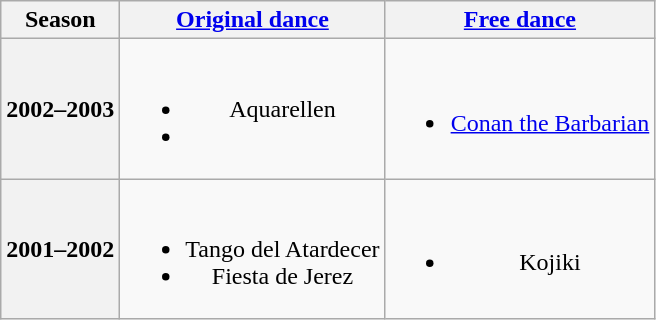<table class=wikitable style=text-align:center>
<tr>
<th>Season</th>
<th><a href='#'>Original dance</a></th>
<th><a href='#'>Free dance</a></th>
</tr>
<tr>
<th>2002–2003 <br> </th>
<td><br><ul><li> Aquarellen <br></li><li></li></ul></td>
<td><br><ul><li><a href='#'>Conan the Barbarian</a> <br></li></ul></td>
</tr>
<tr>
<th>2001–2002 <br> </th>
<td><br><ul><li> Tango del Atardecer <br></li><li> Fiesta de Jerez <br></li></ul></td>
<td><br><ul><li>Kojiki <br></li></ul></td>
</tr>
</table>
